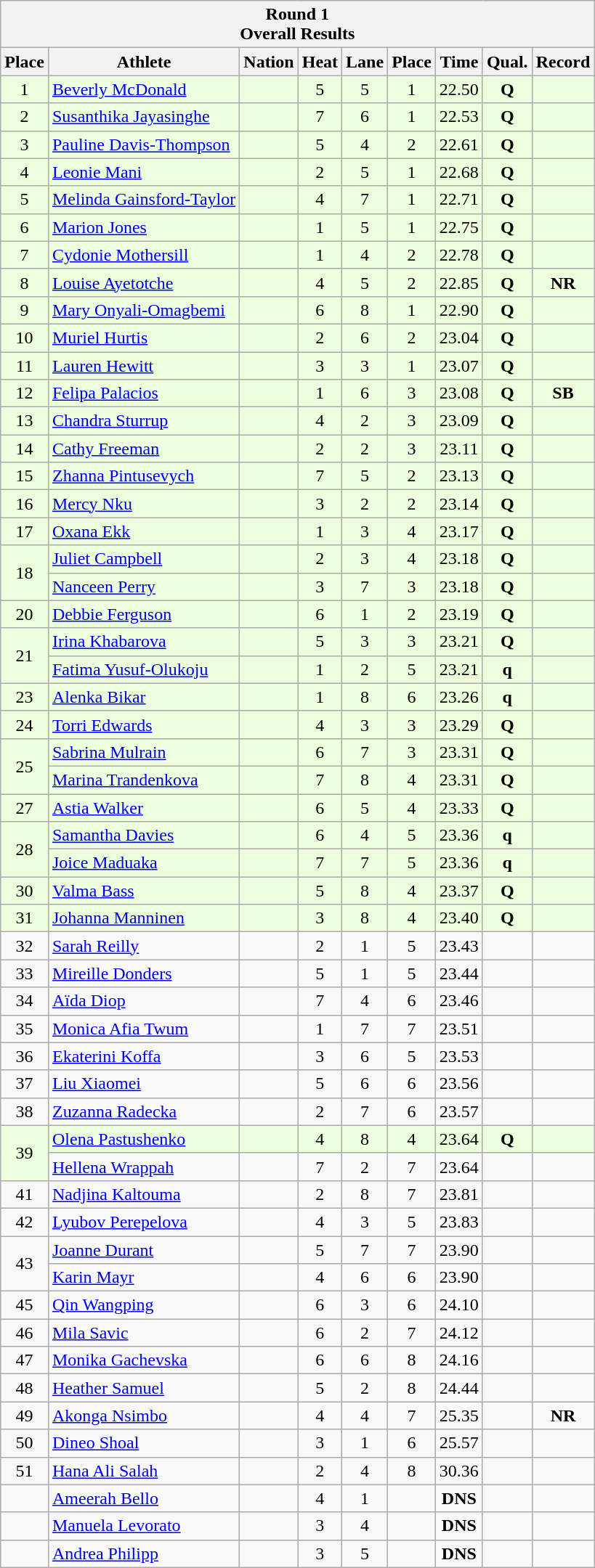<table class="wikitable sortable">
<tr>
<th colspan=9>Round 1 <br> Overall Results</th>
</tr>
<tr>
<th>Place</th>
<th>Athlete</th>
<th>Nation</th>
<th>Heat</th>
<th>Lane</th>
<th>Place</th>
<th>Time</th>
<th>Qual.</th>
<th>Record</th>
</tr>
<tr bgcolor = "eeffdd">
<td align="center">1</td>
<td align="left"><a href='#'>Beverly McDonald</a></td>
<td align="left"></td>
<td align="center">5</td>
<td align="center">5</td>
<td align="center">1</td>
<td align="center">22.50</td>
<td align="center"><strong>Q</strong></td>
<td align="center"></td>
</tr>
<tr bgcolor = "eeffdd">
<td align="center">2</td>
<td align="left"><a href='#'>Susanthika Jayasinghe</a></td>
<td align="left"></td>
<td align="center">7</td>
<td align="center">6</td>
<td align="center">1</td>
<td align="center">22.53</td>
<td align="center"><strong>Q</strong></td>
<td align="center"></td>
</tr>
<tr bgcolor = "eeffdd">
<td align="center">3</td>
<td align="left"><a href='#'>Pauline Davis-Thompson</a></td>
<td align="left"></td>
<td align="center">5</td>
<td align="center">4</td>
<td align="center">2</td>
<td align="center">22.61</td>
<td align="center"><strong>Q</strong></td>
<td align="center"></td>
</tr>
<tr bgcolor = "eeffdd">
<td align="center">4</td>
<td align="left"><a href='#'>Leonie Mani</a></td>
<td align="left"></td>
<td align="center">2</td>
<td align="center">5</td>
<td align="center">1</td>
<td align="center">22.68</td>
<td align="center"><strong>Q</strong></td>
<td align="center"></td>
</tr>
<tr bgcolor = "eeffdd">
<td align="center">5</td>
<td align="left"><a href='#'>Melinda Gainsford-Taylor</a></td>
<td align="left"></td>
<td align="center">4</td>
<td align="center">7</td>
<td align="center">1</td>
<td align="center">22.71</td>
<td align="center"><strong>Q</strong></td>
<td align="center"></td>
</tr>
<tr bgcolor = "eeffdd">
<td align="center">6</td>
<td align="left"><a href='#'>Marion Jones</a></td>
<td align="left"></td>
<td align="center">1</td>
<td align="center">5</td>
<td align="center">1</td>
<td align="center">22.75</td>
<td align="center"><strong>Q</strong></td>
<td align="center"></td>
</tr>
<tr bgcolor = "eeffdd">
<td align="center">7</td>
<td align="left"><a href='#'>Cydonie Mothersill</a></td>
<td align="left"></td>
<td align="center">1</td>
<td align="center">4</td>
<td align="center">2</td>
<td align="center">22.78</td>
<td align="center"><strong>Q </strong></td>
<td align="center"></td>
</tr>
<tr bgcolor = "eeffdd">
<td align="center">8</td>
<td align="left"><a href='#'>Louise Ayetotche</a></td>
<td align="left"></td>
<td align="center">4</td>
<td align="center">5</td>
<td align="center">2</td>
<td align="center">22.85</td>
<td align="center"><strong>Q</strong></td>
<td align="center"><strong>NR</strong></td>
</tr>
<tr bgcolor = "eeffdd">
<td align="center">9</td>
<td align="left"><a href='#'>Mary Onyali-Omagbemi</a></td>
<td align="left"></td>
<td align="center">6</td>
<td align="center">8</td>
<td align="center">1</td>
<td align="center">22.90</td>
<td align="center"><strong>Q</strong></td>
<td align="center"></td>
</tr>
<tr bgcolor = "eeffdd">
<td align="center">10</td>
<td align="left"><a href='#'>Muriel Hurtis</a></td>
<td align="left"></td>
<td align="center">2</td>
<td align="center">6</td>
<td align="center">2</td>
<td align="center">23.04</td>
<td align="center"><strong>Q</strong></td>
<td align="center"></td>
</tr>
<tr bgcolor = "eeffdd">
<td align="center">11</td>
<td align="left"><a href='#'>Lauren Hewitt</a></td>
<td align="left"></td>
<td align="center">3</td>
<td align="center">3</td>
<td align="center">1</td>
<td align="center">23.07</td>
<td align="center"><strong>Q</strong></td>
<td align="center"></td>
</tr>
<tr bgcolor = "eeffdd">
<td align="center">12</td>
<td align="left"><a href='#'>Felipa Palacios</a></td>
<td align="left"></td>
<td align="center">1</td>
<td align="center">6</td>
<td align="center">3</td>
<td align="center">23.08</td>
<td align="center"><strong>Q</strong></td>
<td align="center"><strong>SB</strong></td>
</tr>
<tr bgcolor = "eeffdd">
<td align="center">13</td>
<td align="left"><a href='#'>Chandra Sturrup</a></td>
<td align="left"></td>
<td align="center">4</td>
<td align="center">2</td>
<td align="center">3</td>
<td align="center">23.09</td>
<td align="center"><strong>Q</strong></td>
<td align="center"></td>
</tr>
<tr bgcolor = "eeffdd">
<td align="center">14</td>
<td align="left"><a href='#'>Cathy Freeman</a></td>
<td align="left"></td>
<td align="center">2</td>
<td align="center">2</td>
<td align="center">3</td>
<td align="center">23.11</td>
<td align="center"><strong>Q </strong></td>
<td align="center"></td>
</tr>
<tr bgcolor = "eeffdd">
<td align="center">15</td>
<td align="left"><a href='#'>Zhanna Pintusevych</a></td>
<td align="left"></td>
<td align="center">7</td>
<td align="center">5</td>
<td align="center">2</td>
<td align="center">23.13</td>
<td align="center"><strong>Q </strong></td>
<td align="center"></td>
</tr>
<tr bgcolor = "eeffdd">
<td align="center">16</td>
<td align="left"><a href='#'>Mercy Nku</a></td>
<td align="left"></td>
<td align="center">3</td>
<td align="center">2</td>
<td align="center">2</td>
<td align="center">23.14</td>
<td align="center"><strong>Q</strong></td>
<td align="center"></td>
</tr>
<tr bgcolor = "eeffdd">
<td align="center">17</td>
<td align="left"><a href='#'>Oxana Ekk</a></td>
<td align="left"></td>
<td align="center">1</td>
<td align="center">3</td>
<td align="center">4</td>
<td align="center">23.17</td>
<td align="center"><strong>Q</strong></td>
<td align="center"></td>
</tr>
<tr bgcolor = "eeffdd">
<td rowspan=2 align="center">18</td>
<td align="left"><a href='#'>Juliet Campbell</a></td>
<td align="left"></td>
<td align="center">2</td>
<td align="center">3</td>
<td align="center">4</td>
<td align="center">23.18</td>
<td align="center"><strong>Q</strong></td>
<td align="center"></td>
</tr>
<tr bgcolor = "eeffdd">
<td align="left"><a href='#'>Nanceen Perry</a></td>
<td align="left"></td>
<td align="center">3</td>
<td align="center">7</td>
<td align="center">3</td>
<td align="center">23.18</td>
<td align="center"><strong>Q</strong></td>
<td align="center"></td>
</tr>
<tr bgcolor = "eeffdd">
<td align="center">20</td>
<td align="left"><a href='#'>Debbie Ferguson</a></td>
<td align="left"></td>
<td align="center">6</td>
<td align="center">1</td>
<td align="center">2</td>
<td align="center">23.19</td>
<td align="center"><strong>Q</strong></td>
<td align="center"></td>
</tr>
<tr bgcolor = "eeffdd">
<td rowspan=2 align="center">21</td>
<td align="left"><a href='#'>Irina Khabarova</a></td>
<td align="left"></td>
<td align="center">5</td>
<td align="center">3</td>
<td align="center">3</td>
<td align="center">23.21</td>
<td align="center"><strong>Q</strong></td>
<td align="center"></td>
</tr>
<tr bgcolor = "eeffdd">
<td align="left"><a href='#'>Fatima Yusuf-Olukoju</a></td>
<td align="left"></td>
<td align="center">1</td>
<td align="center">2</td>
<td align="center">5</td>
<td align="center">23.21</td>
<td align="center"><strong>q</strong></td>
<td align="center"></td>
</tr>
<tr bgcolor = "eeffdd">
<td align="center">23</td>
<td align="left"><a href='#'>Alenka Bikar</a></td>
<td align="left"></td>
<td align="center">1</td>
<td align="center">8</td>
<td align="center">6</td>
<td align="center">23.26</td>
<td align="center"><strong>q</strong></td>
<td align="center"></td>
</tr>
<tr bgcolor = "eeffdd">
<td align="center">24</td>
<td align="left"><a href='#'>Torri Edwards</a></td>
<td align="left"></td>
<td align="center">4</td>
<td align="center">3</td>
<td align="center">3</td>
<td align="center">23.29</td>
<td align="center"><strong>Q</strong></td>
<td align="center"></td>
</tr>
<tr bgcolor = "eeffdd">
<td rowspan=2 align="center">25</td>
<td align="left"><a href='#'>Sabrina Mulrain</a></td>
<td align="left"></td>
<td align="center">6</td>
<td align="center">7</td>
<td align="center">3</td>
<td align="center">23.31</td>
<td align="center"><strong>Q</strong></td>
<td align="center"></td>
</tr>
<tr bgcolor = "eeffdd">
<td align="left"><a href='#'>Marina Trandenkova</a></td>
<td align="left"></td>
<td align="center">7</td>
<td align="center">8</td>
<td align="center">4</td>
<td align="center">23.31</td>
<td align="center"><strong>Q</strong></td>
<td align="center"></td>
</tr>
<tr bgcolor = "eeffdd">
<td align="center">27</td>
<td align="left"><a href='#'>Astia Walker</a></td>
<td align="left"></td>
<td align="center">6</td>
<td align="center">5</td>
<td align="center">4</td>
<td align="center">23.33</td>
<td align="center"><strong>Q</strong></td>
<td align="center"></td>
</tr>
<tr bgcolor = "eeffdd">
<td rowspan=2 align="center">28</td>
<td align="left"><a href='#'>Samantha Davies</a></td>
<td align="left"></td>
<td align="center">6</td>
<td align="center">4</td>
<td align="center">5</td>
<td align="center">23.36</td>
<td align="center"><strong>q</strong></td>
<td align="center"></td>
</tr>
<tr bgcolor = "eeffdd">
<td align="left"><a href='#'>Joice Maduaka</a></td>
<td align="left"></td>
<td align="center">7</td>
<td align="center">7</td>
<td align="center">5</td>
<td align="center">23.36</td>
<td align="center"><strong>q</strong></td>
<td align="center"></td>
</tr>
<tr bgcolor = "eeffdd">
<td align="center">30</td>
<td align="left"><a href='#'>Valma Bass</a></td>
<td align="left"></td>
<td align="center">5</td>
<td align="center">8</td>
<td align="center">4</td>
<td align="center">23.37</td>
<td align="center"><strong>Q</strong></td>
<td align="center"></td>
</tr>
<tr bgcolor = "eeffdd">
<td align="center">31</td>
<td align="left"><a href='#'>Johanna Manninen</a></td>
<td align="left"></td>
<td align="center">3</td>
<td align="center">8</td>
<td align="center">4</td>
<td align="center">23.40</td>
<td align="center"><strong>Q</strong></td>
<td align="center"></td>
</tr>
<tr>
<td align="center">32</td>
<td align="left"><a href='#'>Sarah Reilly</a></td>
<td align="left"></td>
<td align="center">2</td>
<td align="center">1</td>
<td align="center">5</td>
<td align="center">23.43</td>
<td align="center"></td>
<td align="center"></td>
</tr>
<tr>
<td align="center">33</td>
<td align="left"><a href='#'>Mireille Donders</a></td>
<td align="left"></td>
<td align="center">5</td>
<td align="center">1</td>
<td align="center">5</td>
<td align="center">23.44</td>
<td align="center"></td>
<td align="center"></td>
</tr>
<tr>
<td align="center">34</td>
<td align="left"><a href='#'>Aïda Diop</a></td>
<td align="left"></td>
<td align="center">7</td>
<td align="center">4</td>
<td align="center">6</td>
<td align="center">23.46</td>
<td align="center"></td>
<td align="center"></td>
</tr>
<tr>
<td align="center">35</td>
<td align="left"><a href='#'>Monica Afia Twum</a></td>
<td align="left"></td>
<td align="center">1</td>
<td align="center">7</td>
<td align="center">7</td>
<td align="center">23.51</td>
<td align="center"></td>
<td align="center"></td>
</tr>
<tr>
<td align="center">36</td>
<td align="left"><a href='#'>Ekaterini Koffa</a></td>
<td align="left"></td>
<td align="center">3</td>
<td align="center">6</td>
<td align="center">5</td>
<td align="center">23.53</td>
<td align="center"></td>
<td align="center"></td>
</tr>
<tr>
<td align="center">37</td>
<td align="left"><a href='#'>Liu Xiaomei</a></td>
<td align="left"></td>
<td align="center">5</td>
<td align="center">6</td>
<td align="center">6</td>
<td align="center">23.56</td>
<td align="center"></td>
<td align="center"></td>
</tr>
<tr>
<td align="center">38</td>
<td align="left"><a href='#'>Zuzanna Radecka</a></td>
<td align="left"></td>
<td align="center">2</td>
<td align="center">7</td>
<td align="center">6</td>
<td align="center">23.57</td>
<td align="center"></td>
<td align="center"></td>
</tr>
<tr bgcolor = "eeffdd">
<td rowspan = 2 align="center">39</td>
<td align="left"><a href='#'>Olena Pastushenko</a></td>
<td align="left"></td>
<td align="center">4</td>
<td align="center">8</td>
<td align="center">4</td>
<td align="center">23.64</td>
<td align="center"><strong>Q</strong></td>
<td align="center"></td>
</tr>
<tr>
<td align="left"><a href='#'>Hellena Wrappah</a></td>
<td align="left"></td>
<td align="center">7</td>
<td align="center">2</td>
<td align="center">7</td>
<td align="center">23.64</td>
<td align="center"></td>
<td align="center"></td>
</tr>
<tr>
<td align="center">41</td>
<td align="left"><a href='#'>Nadjina Kaltouma</a></td>
<td align="left"></td>
<td align="center">2</td>
<td align="center">8</td>
<td align="center">7</td>
<td align="center">23.81</td>
<td align="center"></td>
<td align="center"></td>
</tr>
<tr>
<td align="center">42</td>
<td align="left"><a href='#'>Lyubov Perepelova</a></td>
<td align="left"></td>
<td align="center">4</td>
<td align="center">3</td>
<td align="center">5</td>
<td align="center">23.83</td>
<td align="center"></td>
<td align="center"></td>
</tr>
<tr>
<td rowspan=2 align="center">43</td>
<td align="left"><a href='#'>Joanne Durant</a></td>
<td align="left"></td>
<td align="center">5</td>
<td align="center">7</td>
<td align="center">7</td>
<td align="center">23.90</td>
<td align="center"></td>
<td align="center"></td>
</tr>
<tr>
<td align="left"><a href='#'>Karin Mayr</a></td>
<td align="left"></td>
<td align="center">4</td>
<td align="center">6</td>
<td align="center">6</td>
<td align="center">23.90</td>
<td align="center"></td>
<td align="center"></td>
</tr>
<tr>
<td align="center">45</td>
<td align="left"><a href='#'>Qin Wangping</a></td>
<td align="left"></td>
<td align="center">6</td>
<td align="center">3</td>
<td align="center">6</td>
<td align="center">24.10</td>
<td align="center"></td>
<td align="center"></td>
</tr>
<tr>
<td align="center">46</td>
<td align="left"><a href='#'>Mila Savic</a></td>
<td align="left"></td>
<td align="center">6</td>
<td align="center">2</td>
<td align="center">7</td>
<td align="center">24.12</td>
<td align="center"></td>
<td align="center"></td>
</tr>
<tr>
<td align="center">47</td>
<td align="left"><a href='#'>Monika Gachevska</a></td>
<td align="left"></td>
<td align="center">6</td>
<td align="center">6</td>
<td align="center">8</td>
<td align="center">24.16</td>
<td align="center"></td>
<td align="center"></td>
</tr>
<tr>
<td align="center">48</td>
<td align="left"><a href='#'>Heather Samuel</a></td>
<td align="left"></td>
<td align="center">5</td>
<td align="center">2</td>
<td align="center">8</td>
<td align="center">24.44</td>
<td align="center"></td>
<td align="center"></td>
</tr>
<tr>
<td align="center">49</td>
<td align="left"><a href='#'>Akonga Nsimbo</a></td>
<td align="left"></td>
<td align="center">4</td>
<td align="center">4</td>
<td align="center">7</td>
<td align="center">25.35</td>
<td align="center"></td>
<td align="center"><strong>NR</strong></td>
</tr>
<tr>
<td align="center">50</td>
<td align="left"><a href='#'>Dineo Shoal</a></td>
<td align="left"></td>
<td align="center">3</td>
<td align="center">1</td>
<td align="center">6</td>
<td align="center">25.57</td>
<td align="center"></td>
<td align="center"></td>
</tr>
<tr>
<td align="center">51</td>
<td align="left"><a href='#'>Hana Ali Salah</a></td>
<td align="left"></td>
<td align="center">2</td>
<td align="center">4</td>
<td align="center">8</td>
<td align="center">30.36</td>
<td align="center"></td>
<td align="center"></td>
</tr>
<tr>
<td align="center"></td>
<td align="left"><a href='#'>Ameerah Bello</a></td>
<td align="left"></td>
<td align="center">4</td>
<td align="center">1</td>
<td align="center"></td>
<td align="center"><strong>DNS</strong></td>
<td align="center"></td>
<td align="center"></td>
</tr>
<tr>
<td align="center"></td>
<td align="left"><a href='#'>Manuela Levorato</a></td>
<td align="left"></td>
<td align="center">3</td>
<td align="center">4</td>
<td align="center"></td>
<td align="center"><strong>DNS</strong></td>
<td align="center"></td>
<td align="center"></td>
</tr>
<tr>
<td align="center"></td>
<td align="left"><a href='#'>Andrea Philipp</a></td>
<td align="left"></td>
<td align="center">3</td>
<td align="center">5</td>
<td align="center"></td>
<td align="center"><strong>DNS</strong></td>
<td align="center"></td>
<td align="center"></td>
</tr>
</table>
